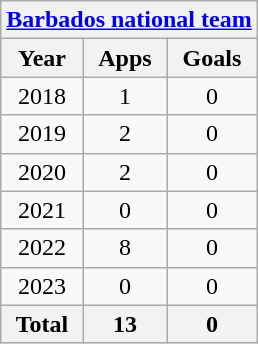<table class="wikitable" style="text-align:center">
<tr>
<th colspan=3><a href='#'>Barbados national team</a></th>
</tr>
<tr>
<th>Year</th>
<th>Apps</th>
<th>Goals</th>
</tr>
<tr>
<td>2018</td>
<td>1</td>
<td>0</td>
</tr>
<tr>
<td>2019</td>
<td>2</td>
<td>0</td>
</tr>
<tr>
<td>2020</td>
<td>2</td>
<td>0</td>
</tr>
<tr>
<td>2021</td>
<td>0</td>
<td>0</td>
</tr>
<tr>
<td>2022</td>
<td>8</td>
<td>0</td>
</tr>
<tr>
<td>2023</td>
<td>0</td>
<td>0</td>
</tr>
<tr>
<th>Total</th>
<th>13</th>
<th>0</th>
</tr>
</table>
